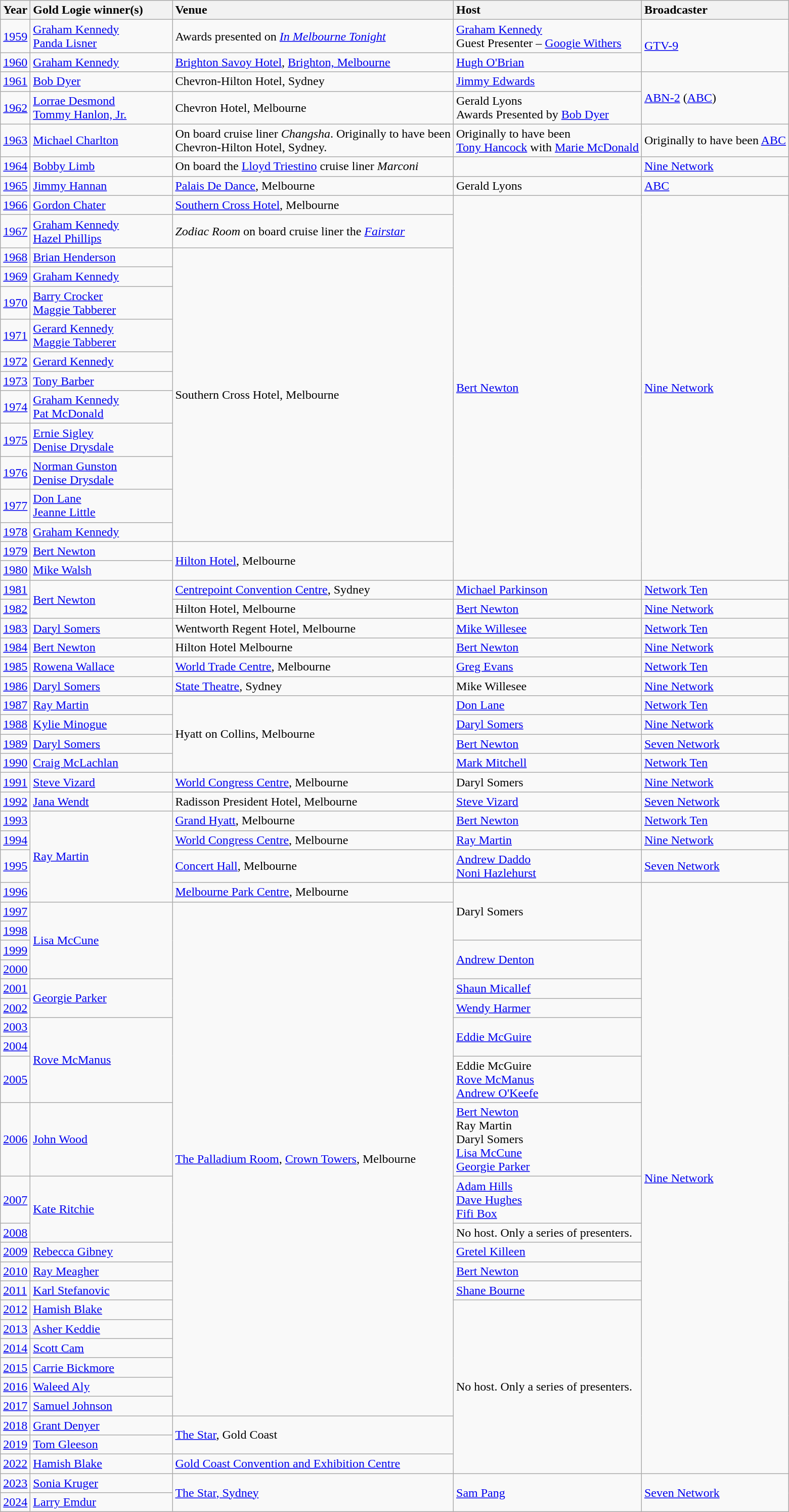<table class="wikitable">
<tr>
<th style="text-align: left;">Year</th>
<th style="text-align: left;" width="180pt">Gold Logie winner(s)</th>
<th style="text-align: left;">Venue</th>
<th style="text-align: left;">Host</th>
<th style="text-align: left;">Broadcaster</th>
</tr>
<tr>
<td><a href='#'>1959</a></td>
<td><a href='#'>Graham Kennedy</a><br><a href='#'>Panda Lisner</a></td>
<td>Awards presented on <em><a href='#'>In Melbourne Tonight</a></em></td>
<td><a href='#'>Graham Kennedy</a><br>Guest Presenter – <a href='#'>Googie Withers</a></td>
<td rowspan="2"><a href='#'>GTV-9</a></td>
</tr>
<tr>
<td><a href='#'>1960</a></td>
<td><a href='#'>Graham Kennedy</a></td>
<td><a href='#'>Brighton Savoy Hotel</a>, <a href='#'>Brighton, Melbourne</a></td>
<td><a href='#'>Hugh O'Brian</a></td>
</tr>
<tr>
<td><a href='#'>1961</a></td>
<td><a href='#'>Bob Dyer</a></td>
<td>Chevron-Hilton Hotel, Sydney</td>
<td><a href='#'>Jimmy Edwards</a></td>
<td rowspan="2"><a href='#'>ABN-2</a> (<a href='#'>ABC</a>)</td>
</tr>
<tr>
<td><a href='#'>1962</a></td>
<td><a href='#'>Lorrae Desmond</a><br><a href='#'>Tommy Hanlon, Jr.</a></td>
<td>Chevron Hotel, Melbourne</td>
<td>Gerald Lyons<br>Awards Presented by <a href='#'>Bob Dyer</a></td>
</tr>
<tr>
<td><a href='#'>1963</a></td>
<td><a href='#'>Michael Charlton</a></td>
<td>On board cruise liner <em>Changsha</em>. Originally to have been <br>Chevron-Hilton Hotel, Sydney.</td>
<td>Originally to have been<br><a href='#'>Tony Hancock</a> with <a href='#'>Marie McDonald</a></td>
<td>Originally to have been <a href='#'>ABC</a></td>
</tr>
<tr>
<td><a href='#'>1964</a></td>
<td><a href='#'>Bobby Limb</a></td>
<td>On board the <a href='#'>Lloyd Triestino</a> cruise liner <em>Marconi</em></td>
<td></td>
<td><a href='#'>Nine Network</a></td>
</tr>
<tr>
<td><a href='#'>1965</a></td>
<td><a href='#'>Jimmy Hannan</a></td>
<td><a href='#'>Palais De Dance</a>, Melbourne</td>
<td>Gerald Lyons</td>
<td><a href='#'>ABC</a></td>
</tr>
<tr>
<td><a href='#'>1966</a></td>
<td><a href='#'>Gordon Chater</a></td>
<td><a href='#'>Southern Cross Hotel</a>, Melbourne</td>
<td rowspan="15"><a href='#'>Bert Newton</a></td>
<td rowspan="15"><a href='#'>Nine Network</a></td>
</tr>
<tr>
<td><a href='#'>1967</a></td>
<td><a href='#'>Graham Kennedy</a><br><a href='#'>Hazel Phillips</a></td>
<td><em>Zodiac Room</em> on board cruise liner the <em><a href='#'>Fairstar</a></em></td>
</tr>
<tr>
<td><a href='#'>1968</a></td>
<td><a href='#'>Brian Henderson</a></td>
<td rowspan="11">Southern Cross Hotel, Melbourne</td>
</tr>
<tr>
<td><a href='#'>1969</a></td>
<td><a href='#'>Graham Kennedy</a></td>
</tr>
<tr>
<td><a href='#'>1970</a></td>
<td><a href='#'>Barry Crocker</a><br><a href='#'>Maggie Tabberer</a></td>
</tr>
<tr>
<td><a href='#'>1971</a></td>
<td><a href='#'>Gerard Kennedy</a><br><a href='#'>Maggie Tabberer</a></td>
</tr>
<tr>
<td><a href='#'>1972</a></td>
<td><a href='#'>Gerard Kennedy</a></td>
</tr>
<tr>
<td><a href='#'>1973</a></td>
<td><a href='#'>Tony Barber</a></td>
</tr>
<tr>
<td><a href='#'>1974</a></td>
<td><a href='#'>Graham Kennedy</a><br><a href='#'>Pat McDonald</a></td>
</tr>
<tr>
<td><a href='#'>1975</a></td>
<td><a href='#'>Ernie Sigley</a><br><a href='#'>Denise Drysdale</a></td>
</tr>
<tr>
<td><a href='#'>1976</a></td>
<td><a href='#'>Norman Gunston</a><br><a href='#'>Denise Drysdale</a></td>
</tr>
<tr>
<td><a href='#'>1977</a></td>
<td><a href='#'>Don Lane</a><br><a href='#'>Jeanne Little</a></td>
</tr>
<tr>
<td><a href='#'>1978</a></td>
<td><a href='#'>Graham Kennedy</a></td>
</tr>
<tr>
<td><a href='#'>1979</a></td>
<td><a href='#'>Bert Newton</a></td>
<td rowspan="2"><a href='#'>Hilton Hotel</a>, Melbourne</td>
</tr>
<tr>
<td><a href='#'>1980</a></td>
<td><a href='#'>Mike Walsh</a></td>
</tr>
<tr>
<td><a href='#'>1981</a></td>
<td rowspan="2"><a href='#'>Bert Newton</a></td>
<td><a href='#'>Centrepoint Convention Centre</a>, Sydney</td>
<td><a href='#'>Michael Parkinson</a></td>
<td><a href='#'>Network Ten</a></td>
</tr>
<tr>
<td><a href='#'>1982</a></td>
<td>Hilton Hotel, Melbourne</td>
<td><a href='#'>Bert Newton</a></td>
<td><a href='#'>Nine Network</a></td>
</tr>
<tr>
<td><a href='#'>1983</a></td>
<td><a href='#'>Daryl Somers</a></td>
<td>Wentworth Regent Hotel, Melbourne</td>
<td><a href='#'>Mike Willesee</a></td>
<td><a href='#'>Network Ten</a></td>
</tr>
<tr>
<td><a href='#'>1984</a></td>
<td><a href='#'>Bert Newton</a></td>
<td>Hilton Hotel Melbourne</td>
<td><a href='#'>Bert Newton</a></td>
<td><a href='#'>Nine Network</a></td>
</tr>
<tr>
<td><a href='#'>1985</a></td>
<td><a href='#'>Rowena Wallace</a></td>
<td><a href='#'>World Trade Centre</a>, Melbourne</td>
<td><a href='#'>Greg Evans</a></td>
<td><a href='#'>Network Ten</a></td>
</tr>
<tr>
<td><a href='#'>1986</a></td>
<td><a href='#'>Daryl Somers</a></td>
<td><a href='#'>State Theatre</a>, Sydney</td>
<td>Mike Willesee</td>
<td><a href='#'>Nine Network</a></td>
</tr>
<tr>
<td><a href='#'>1987</a></td>
<td><a href='#'>Ray Martin</a></td>
<td rowspan="4">Hyatt on Collins, Melbourne</td>
<td><a href='#'>Don Lane</a></td>
<td><a href='#'>Network Ten</a></td>
</tr>
<tr>
<td><a href='#'>1988</a></td>
<td><a href='#'>Kylie Minogue</a></td>
<td><a href='#'>Daryl Somers</a></td>
<td><a href='#'>Nine Network</a></td>
</tr>
<tr>
<td><a href='#'>1989</a></td>
<td><a href='#'>Daryl Somers</a></td>
<td><a href='#'>Bert Newton</a></td>
<td><a href='#'>Seven Network</a></td>
</tr>
<tr>
<td><a href='#'>1990</a></td>
<td><a href='#'>Craig McLachlan</a></td>
<td><a href='#'>Mark Mitchell</a></td>
<td><a href='#'>Network Ten</a></td>
</tr>
<tr>
<td><a href='#'>1991</a></td>
<td><a href='#'>Steve Vizard</a></td>
<td><a href='#'>World Congress Centre</a>, Melbourne</td>
<td>Daryl Somers</td>
<td><a href='#'>Nine Network</a></td>
</tr>
<tr>
<td><a href='#'>1992</a></td>
<td><a href='#'>Jana Wendt</a></td>
<td>Radisson President Hotel, Melbourne</td>
<td><a href='#'>Steve Vizard</a></td>
<td><a href='#'>Seven Network</a></td>
</tr>
<tr>
<td><a href='#'>1993</a></td>
<td rowspan="4"><a href='#'>Ray Martin</a></td>
<td><a href='#'>Grand Hyatt</a>, Melbourne</td>
<td><a href='#'>Bert Newton</a></td>
<td><a href='#'>Network Ten</a></td>
</tr>
<tr>
<td><a href='#'>1994</a></td>
<td><a href='#'>World Congress Centre</a>, Melbourne</td>
<td><a href='#'>Ray Martin</a></td>
<td><a href='#'>Nine Network</a></td>
</tr>
<tr>
<td><a href='#'>1995</a></td>
<td><a href='#'>Concert Hall</a>, Melbourne</td>
<td><a href='#'>Andrew Daddo</a><br><a href='#'>Noni Hazlehurst</a></td>
<td><a href='#'>Seven Network</a></td>
</tr>
<tr>
<td><a href='#'>1996</a></td>
<td><a href='#'>Melbourne Park Centre</a>, Melbourne</td>
<td rowspan="3">Daryl Somers</td>
<td rowspan="25"><a href='#'>Nine Network</a></td>
</tr>
<tr>
<td><a href='#'>1997</a></td>
<td rowspan="4"><a href='#'>Lisa McCune</a></td>
<td rowspan="21"><a href='#'>The Palladium Room</a>, <a href='#'>Crown Towers</a>, Melbourne</td>
</tr>
<tr>
<td><a href='#'>1998</a></td>
</tr>
<tr>
<td><a href='#'>1999</a></td>
<td rowspan="2"><a href='#'>Andrew Denton</a></td>
</tr>
<tr>
<td><a href='#'>2000</a></td>
</tr>
<tr>
<td><a href='#'>2001</a></td>
<td rowspan="2"><a href='#'>Georgie Parker</a></td>
<td><a href='#'>Shaun Micallef</a></td>
</tr>
<tr>
<td><a href='#'>2002</a></td>
<td><a href='#'>Wendy Harmer</a></td>
</tr>
<tr>
<td><a href='#'>2003</a></td>
<td rowspan="3"><a href='#'>Rove McManus</a></td>
<td rowspan="2"><a href='#'>Eddie McGuire</a></td>
</tr>
<tr>
<td><a href='#'>2004</a></td>
</tr>
<tr>
<td><a href='#'>2005</a></td>
<td>Eddie McGuire<br><a href='#'>Rove McManus</a><br><a href='#'>Andrew O'Keefe</a></td>
</tr>
<tr>
<td><a href='#'>2006</a></td>
<td><a href='#'>John Wood</a></td>
<td><a href='#'>Bert Newton</a><br>Ray Martin<br>Daryl Somers<br><a href='#'>Lisa McCune</a><br><a href='#'>Georgie Parker</a></td>
</tr>
<tr>
<td><a href='#'>2007</a></td>
<td rowspan="2"><a href='#'>Kate Ritchie</a></td>
<td><a href='#'>Adam Hills</a><br><a href='#'>Dave Hughes</a><br><a href='#'>Fifi Box</a></td>
</tr>
<tr>
<td><a href='#'>2008</a></td>
<td>No host. Only a series of presenters.</td>
</tr>
<tr>
<td><a href='#'>2009</a></td>
<td><a href='#'>Rebecca Gibney</a></td>
<td><a href='#'>Gretel Killeen</a></td>
</tr>
<tr>
<td><a href='#'>2010</a></td>
<td><a href='#'>Ray Meagher</a></td>
<td><a href='#'>Bert Newton</a></td>
</tr>
<tr>
<td><a href='#'>2011</a></td>
<td><a href='#'>Karl Stefanovic</a></td>
<td><a href='#'>Shane Bourne</a></td>
</tr>
<tr>
<td><a href='#'>2012</a></td>
<td><a href='#'>Hamish Blake</a></td>
<td rowspan="9">No host. Only a series of presenters.</td>
</tr>
<tr>
<td><a href='#'>2013</a></td>
<td><a href='#'>Asher Keddie</a></td>
</tr>
<tr>
<td><a href='#'>2014</a></td>
<td><a href='#'>Scott Cam</a></td>
</tr>
<tr>
<td><a href='#'>2015</a></td>
<td><a href='#'>Carrie Bickmore</a></td>
</tr>
<tr>
<td><a href='#'>2016</a></td>
<td><a href='#'>Waleed Aly</a></td>
</tr>
<tr>
<td><a href='#'>2017</a></td>
<td><a href='#'>Samuel Johnson</a></td>
</tr>
<tr>
<td><a href='#'>2018</a></td>
<td><a href='#'>Grant Denyer</a></td>
<td rowspan="2"><a href='#'>The Star</a>, Gold Coast</td>
</tr>
<tr>
<td><a href='#'>2019</a></td>
<td><a href='#'>Tom Gleeson</a></td>
</tr>
<tr>
<td><a href='#'>2022</a></td>
<td><a href='#'>Hamish Blake</a></td>
<td><a href='#'>Gold Coast Convention and Exhibition Centre</a></td>
</tr>
<tr>
<td><a href='#'>2023</a></td>
<td><a href='#'>Sonia Kruger</a></td>
<td rowspan="2"><a href='#'>The Star, Sydney</a></td>
<td rowspan="2"><a href='#'>Sam Pang</a></td>
<td rowspan="2"><a href='#'>Seven Network</a></td>
</tr>
<tr>
<td><a href='#'>2024</a></td>
<td><a href='#'>Larry Emdur</a></td>
</tr>
</table>
